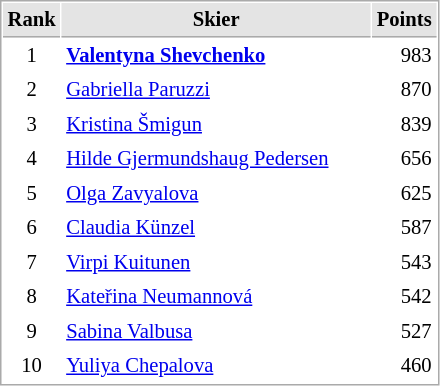<table cellspacing="1" cellpadding="3" style="border:1px solid #AAAAAA;font-size:86%">
<tr style="background-color: #E4E4E4;">
<th style="border-bottom:1px solid #AAAAAA" width=10>Rank</th>
<th style="border-bottom:1px solid #AAAAAA" width=200>Skier</th>
<th style="border-bottom:1px solid #AAAAAA" width=20 align=right>Points</th>
</tr>
<tr>
<td align=center>1</td>
<td> <strong><a href='#'>Valentyna Shevchenko</a></strong></td>
<td align=right>983</td>
</tr>
<tr>
<td align=center>2</td>
<td> <a href='#'>Gabriella Paruzzi</a></td>
<td align=right>870</td>
</tr>
<tr>
<td align=center>3</td>
<td> <a href='#'>Kristina Šmigun</a></td>
<td align=right>839</td>
</tr>
<tr>
<td align=center>4</td>
<td> <a href='#'>Hilde Gjermundshaug Pedersen</a></td>
<td align=right>656</td>
</tr>
<tr>
<td align=center>5</td>
<td> <a href='#'>Olga Zavyalova</a></td>
<td align=right>625</td>
</tr>
<tr>
<td align=center>6</td>
<td> <a href='#'>Claudia Künzel</a></td>
<td align=right>587</td>
</tr>
<tr>
<td align=center>7</td>
<td> <a href='#'>Virpi Kuitunen</a></td>
<td align=right>543</td>
</tr>
<tr>
<td align=center>8</td>
<td> <a href='#'>Kateřina Neumannová</a></td>
<td align=right>542</td>
</tr>
<tr>
<td align=center>9</td>
<td> <a href='#'>Sabina Valbusa</a></td>
<td align=right>527</td>
</tr>
<tr>
<td align=center>10</td>
<td> <a href='#'>Yuliya Chepalova</a></td>
<td align=right>460</td>
</tr>
</table>
